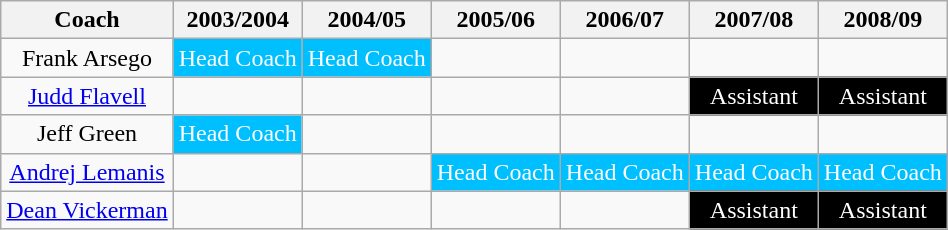<table class="wikitable sortable" style="text-align: center;">
<tr>
<th>Coach</th>
<th>2003/2004</th>
<th>2004/05</th>
<th>2005/06</th>
<th>2006/07</th>
<th>2007/08</th>
<th>2008/09</th>
</tr>
<tr>
<td data-sort-value="Arsego, Frank">Frank Arsego</td>
<td style="background: #00BFFF; color: white">Head Coach</td>
<td style="background: #00BFFF; color: white">Head Coach</td>
<td></td>
<td></td>
<td></td>
<td></td>
</tr>
<tr>
<td data-sort-value="Flavell, Judd"><a href='#'>Judd Flavell</a></td>
<td></td>
<td></td>
<td></td>
<td></td>
<td style="background: #000000; color: white">Assistant</td>
<td style="background: #000000; color: white">Assistant</td>
</tr>
<tr>
<td data-sort-value="Green, Jeff">Jeff Green</td>
<td style="background: #00BFFF; color: white">Head Coach</td>
<td></td>
<td></td>
<td></td>
<td></td>
<td></td>
</tr>
<tr>
<td data-sort-value="Lemanis, Andrej"><a href='#'>Andrej Lemanis</a></td>
<td></td>
<td></td>
<td style="background: #00BFFF; color: white">Head Coach</td>
<td style="background: #00BFFF; color: white">Head Coach</td>
<td style="background: #00BFFF; color: white">Head Coach</td>
<td style="background: #00BFFF; color: white">Head Coach</td>
</tr>
<tr>
<td data-sort-value="Vickerman, Dean"><a href='#'>Dean Vickerman</a></td>
<td></td>
<td></td>
<td></td>
<td></td>
<td style="background: #000000; color: white">Assistant</td>
<td style="background: #000000; color: white">Assistant</td>
</tr>
</table>
